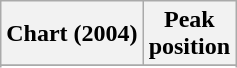<table class="wikitable sortable plainrowheaders" style="text-align:center">
<tr>
<th scope="col">Chart (2004)</th>
<th scope="col">Peak<br> position</th>
</tr>
<tr>
</tr>
<tr>
</tr>
<tr>
</tr>
<tr>
</tr>
</table>
